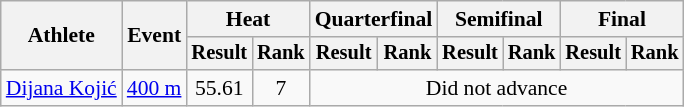<table class="wikitable" style="font-size:90%">
<tr>
<th rowspan="2">Athlete</th>
<th rowspan="2">Event</th>
<th colspan="2">Heat</th>
<th colspan="2">Quarterfinal</th>
<th colspan="2">Semifinal</th>
<th colspan="2">Final</th>
</tr>
<tr style="font-size:95%">
<th>Result</th>
<th>Rank</th>
<th>Result</th>
<th>Rank</th>
<th>Result</th>
<th>Rank</th>
<th>Result</th>
<th>Rank</th>
</tr>
<tr align=center>
<td align=left><a href='#'>Dijana Kojić</a></td>
<td align=left><a href='#'>400 m</a></td>
<td>55.61</td>
<td>7</td>
<td COLSPAN=6>Did not advance</td>
</tr>
</table>
